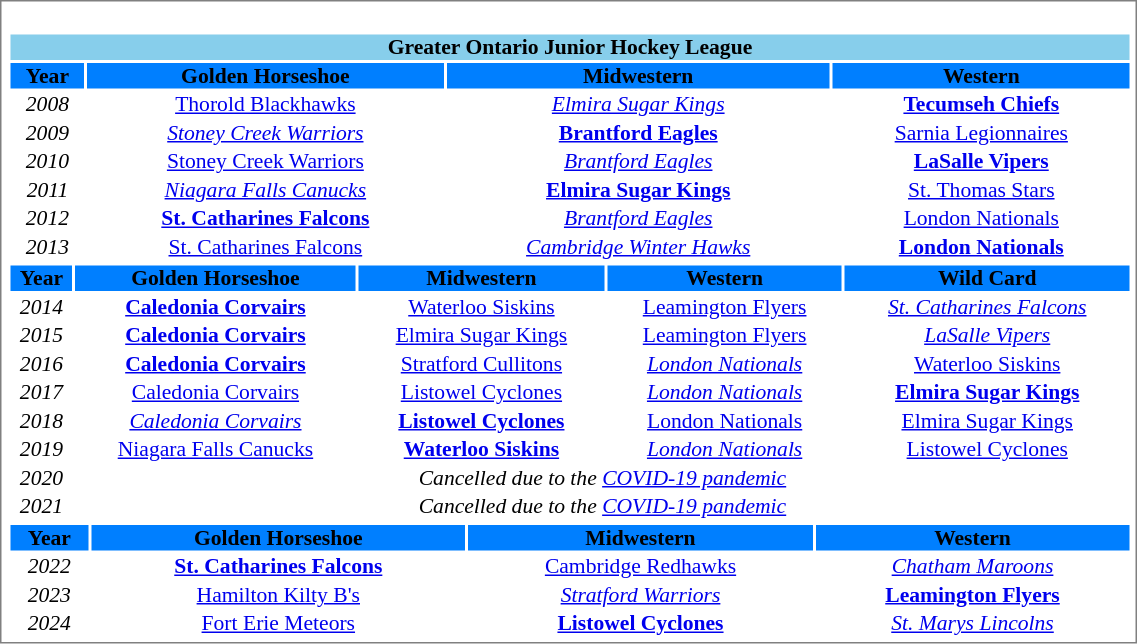<table cellpadding="0" style="font-size: 100%; border: 1px solid gray;">
<tr align="center" style="vertical-align: top">
<td></td>
<td><br><table cellpadding="0" width="750px" style="font-size: 90%;">
<tr align="center" bgcolor="#87CEEB">
<td colspan="11"><strong>Greater Ontario Junior Hockey League</strong></td>
</tr>
<tr bgcolor="#007FFF">
<th style= width="33">Year</th>
<th style= width="189">Golden Horseshoe</th>
<th style= width="189">Midwestern</th>
<th style= width="189">Western</th>
</tr>
<tr align="center">
<td><em>2008</em></td>
<td><a href='#'>Thorold Blackhawks</a></td>
<td><em><a href='#'>Elmira Sugar Kings</a></em></td>
<td><strong><a href='#'>Tecumseh Chiefs</a></strong></td>
</tr>
<tr align="center">
<td><em>2009</em></td>
<td><em><a href='#'>Stoney Creek Warriors</a></em></td>
<td><strong><a href='#'>Brantford Eagles</a></strong></td>
<td><a href='#'>Sarnia Legionnaires</a></td>
</tr>
<tr align="center">
<td><em>2010</em></td>
<td><a href='#'>Stoney Creek Warriors</a></td>
<td><em><a href='#'>Brantford Eagles</a></em></td>
<td><strong><a href='#'>LaSalle Vipers</a></strong></td>
</tr>
<tr align="center">
<td><em>2011</em></td>
<td><em><a href='#'>Niagara Falls Canucks</a></em></td>
<td><strong><a href='#'>Elmira Sugar Kings</a></strong></td>
<td><a href='#'>St. Thomas Stars</a></td>
</tr>
<tr align="center">
<td><em>2012</em></td>
<td><strong><a href='#'>St. Catharines Falcons</a></strong></td>
<td><em><a href='#'>Brantford Eagles</a></em></td>
<td><a href='#'>London Nationals</a></td>
</tr>
<tr align="center">
<td><em>2013</em></td>
<td><a href='#'>St. Catharines Falcons</a></td>
<td><em><a href='#'>Cambridge Winter Hawks</a></em></td>
<td><strong><a href='#'>London Nationals</a></strong></td>
</tr>
</table>
<table cellpadding="0" width="750px" style="font-size: 90%;">
<tr bgcolor="#007FFF">
<th style= width="33">Year</th>
<th style= width="150">Golden Horseshoe</th>
<th style= width="150">Midwestern</th>
<th style= width="150">Western</th>
<th style= width="150">Wild Card</th>
</tr>
<tr align="center">
<td><em>2014</em></td>
<td><strong><a href='#'>Caledonia Corvairs</a></strong></td>
<td><a href='#'>Waterloo Siskins</a></td>
<td><a href='#'>Leamington Flyers</a></td>
<td><em><a href='#'>St. Catharines Falcons</a></em></td>
</tr>
<tr align="center">
<td><em>2015</em></td>
<td><strong><a href='#'>Caledonia Corvairs</a></strong></td>
<td><a href='#'>Elmira Sugar Kings</a></td>
<td><a href='#'>Leamington Flyers</a></td>
<td><em><a href='#'>LaSalle Vipers</a></em></td>
</tr>
<tr align="center">
<td><em>2016</em></td>
<td><strong><a href='#'>Caledonia Corvairs</a></strong></td>
<td><a href='#'>Stratford Cullitons</a></td>
<td><em><a href='#'>London Nationals</a></em></td>
<td><a href='#'>Waterloo Siskins</a></td>
</tr>
<tr align="center">
<td><em>2017</em></td>
<td><a href='#'>Caledonia Corvairs</a></td>
<td><a href='#'>Listowel Cyclones</a></td>
<td><em><a href='#'>London Nationals</a></em></td>
<td><strong><a href='#'>Elmira Sugar Kings</a></strong></td>
</tr>
<tr align="center">
<td><em>2018</em></td>
<td><em><a href='#'>Caledonia Corvairs</a></em></td>
<td><strong><a href='#'>Listowel Cyclones</a></strong></td>
<td><a href='#'>London Nationals</a></td>
<td><a href='#'>Elmira Sugar Kings</a></td>
</tr>
<tr align="center">
<td><em>2019</em></td>
<td><a href='#'>Niagara Falls Canucks</a></td>
<td><strong><a href='#'>Waterloo Siskins</a></strong></td>
<td><em><a href='#'>London Nationals</a></em></td>
<td><a href='#'>Listowel Cyclones</a></td>
</tr>
<tr align="center">
<td><em>2020</em></td>
<td colspan="4"><em>Cancelled due to the <a href='#'>COVID-19 pandemic</a></em></td>
</tr>
<tr align="center">
<td><em>2021</em></td>
<td colspan="4"><em>Cancelled due to the <a href='#'>COVID-19 pandemic</a></em></td>
</tr>
</table>
<table cellpadding="0" width="750px" style="font-size: 90%;">
<tr bgcolor="#007FFF">
<th style= width="33">Year</th>
<th style= width="189">Golden Horseshoe</th>
<th style= width="189">Midwestern</th>
<th style= width="189">Western</th>
</tr>
<tr align="center">
<td><em>2022</em></td>
<td><strong><a href='#'>St. Catharines Falcons</a></strong></td>
<td><a href='#'>Cambridge Redhawks</a></td>
<td><em><a href='#'>Chatham Maroons</a></em></td>
</tr>
<tr align="center">
<td><em>2023</em></td>
<td><a href='#'>Hamilton Kilty B's</a></td>
<td><em><a href='#'>Stratford Warriors</a></em></td>
<td><strong><a href='#'>Leamington Flyers</a></strong></td>
</tr>
<tr align="center">
<td><em>2024</em></td>
<td><a href='#'>Fort Erie Meteors</a></td>
<td><strong><a href='#'>Listowel Cyclones</a></strong></td>
<td><em><a href='#'>St. Marys Lincolns</a></em></td>
</tr>
</table>
</td>
</tr>
</table>
